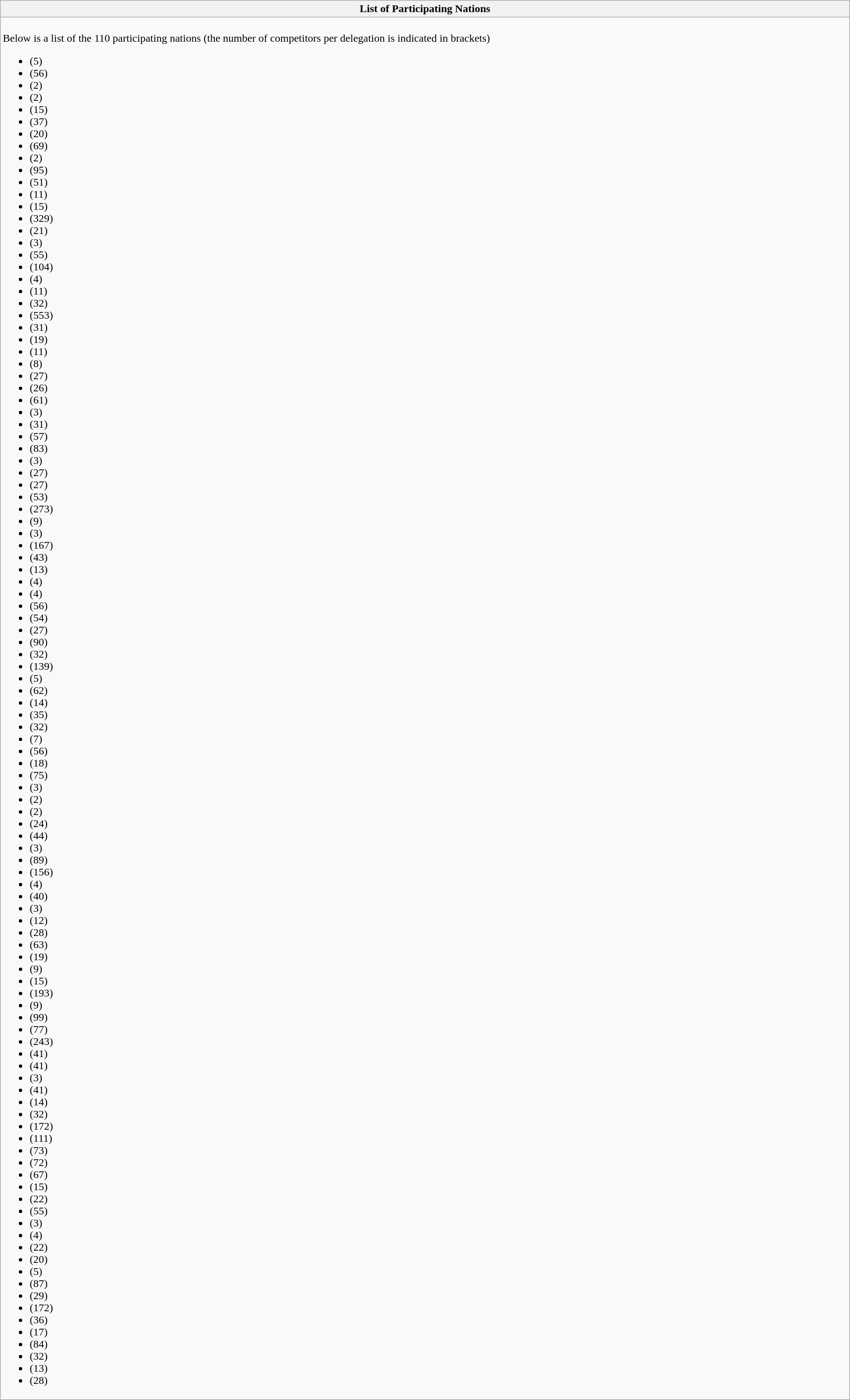<table class="wikitable collapsible" style="width:100%;">
<tr>
<th>List of Participating Nations</th>
</tr>
<tr>
<td><br>Below is a list of the 110 participating nations (the number of competitors per delegation is indicated in brackets)
<ul><li> (5)</li><li> (56)</li><li> (2)</li><li> (2)</li><li> (15)</li><li> (37)</li><li> (20)</li><li> (69)</li><li> (2)</li><li> (95)</li><li> (51)</li><li> (11)</li><li> (15)</li><li> (329)</li><li> (21)</li><li> (3)</li><li> (55)</li><li> (104)</li><li> (4)</li><li> (11)</li><li> (32)</li><li> (553)</li><li> (31)</li><li> (19)</li><li> (11)</li><li> (8)</li><li> (27)</li><li> (26)</li><li> (61)</li><li> (3)</li><li> (31)</li><li> (57)</li><li> (83)</li><li> (3)</li><li> (27)</li><li> (27)</li><li> (53)</li><li> (273)</li><li> (9)</li><li> (3)</li><li> (167)</li><li> (43)</li><li> (13)</li><li> (4)</li><li> (4)</li><li> (56)</li><li> (54)</li><li> (27)</li><li> (90)</li><li> (32)</li><li> (139)</li><li> (5)</li><li> (62)</li><li> (14)</li><li> (35)</li><li> (32)</li><li> (7)</li><li> (56)</li><li> (18)</li><li> (75)</li><li> (3)</li><li> (2)</li><li> (2)</li><li> (24)</li><li> (44)</li><li> (3)</li><li> (89)</li><li> (156)</li><li> (4)</li><li> (40)</li><li> (3)</li><li> (12)</li><li> (28)</li><li> (63)</li><li> (19)</li><li> (9)</li><li> (15)</li><li> (193)</li><li> (9)</li><li> (99)</li><li> (77)</li><li> (243)</li><li> (41)</li><li> (41)</li><li> (3)</li><li> (41)</li><li> (14)</li><li> (32)</li><li> (172)</li><li> (111)</li><li> (73)</li><li> (72)</li><li> (67)</li><li> (15)</li><li> (22)</li><li> (55)</li><li> (3)</li><li> (4)</li><li> (22)</li><li> (20)</li><li> (5)</li><li> (87)</li><li> (29)</li><li> (172)</li><li> (36)</li><li> (17)</li><li> (84)</li><li> (32)</li><li> (13)</li><li> (28)</li></ul></td>
</tr>
</table>
